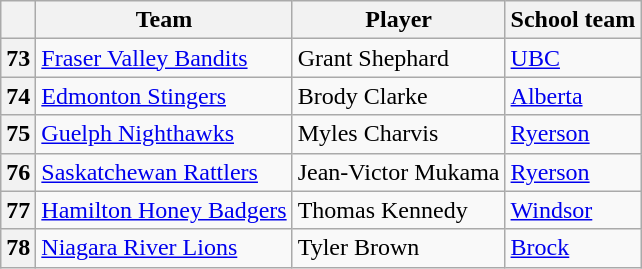<table class="wikitable">
<tr>
<th></th>
<th>Team</th>
<th>Player</th>
<th>School team</th>
</tr>
<tr>
<th>73</th>
<td><a href='#'>Fraser Valley Bandits</a></td>
<td>Grant Shephard</td>
<td><a href='#'>UBC</a></td>
</tr>
<tr>
<th>74</th>
<td><a href='#'>Edmonton Stingers</a></td>
<td>Brody Clarke</td>
<td><a href='#'>Alberta</a></td>
</tr>
<tr>
<th>75</th>
<td><a href='#'>Guelph Nighthawks</a></td>
<td>Myles Charvis</td>
<td><a href='#'>Ryerson</a></td>
</tr>
<tr>
<th>76</th>
<td><a href='#'>Saskatchewan Rattlers</a></td>
<td>Jean-Victor Mukama</td>
<td><a href='#'>Ryerson</a></td>
</tr>
<tr>
<th>77</th>
<td><a href='#'>Hamilton Honey Badgers</a></td>
<td>Thomas Kennedy</td>
<td><a href='#'>Windsor</a></td>
</tr>
<tr>
<th>78</th>
<td><a href='#'>Niagara River Lions</a></td>
<td>Tyler Brown</td>
<td><a href='#'>Brock</a></td>
</tr>
</table>
